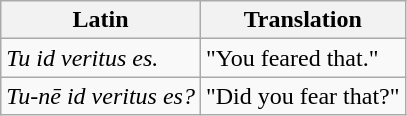<table class="wikitable">
<tr>
<th>Latin</th>
<th>Translation</th>
</tr>
<tr>
<td><em>Tu id veritus es.</em></td>
<td>"You feared that."</td>
</tr>
<tr>
<td><em>Tu-nē id veritus es?</em></td>
<td>"Did you fear that?"</td>
</tr>
</table>
